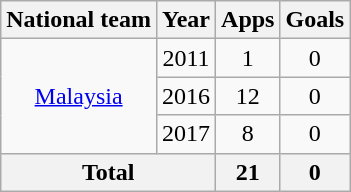<table class=wikitable style="text-align: center;">
<tr>
<th>National team</th>
<th>Year</th>
<th>Apps</th>
<th>Goals</th>
</tr>
<tr>
<td rowspan=3><a href='#'>Malaysia</a></td>
<td>2011</td>
<td>1</td>
<td>0</td>
</tr>
<tr>
<td>2016</td>
<td>12</td>
<td>0</td>
</tr>
<tr>
<td>2017</td>
<td>8</td>
<td>0</td>
</tr>
<tr>
<th colspan=2>Total</th>
<th>21</th>
<th>0</th>
</tr>
</table>
